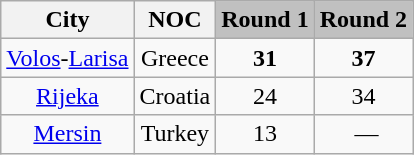<table class="wikitable" style="text-align: center;">
<tr>
<th>City</th>
<th>NOC</th>
<td style="background:silver;"><strong>Round 1</strong></td>
<td style="background:silver;"><strong>Round 2</strong></td>
</tr>
<tr>
<td><a href='#'>Volos</a>-<a href='#'>Larisa</a></td>
<td> Greece</td>
<td style="text-align:center;"><strong>31</strong></td>
<td style="text-align:center;"><strong>37</strong></td>
</tr>
<tr>
<td><a href='#'>Rijeka</a></td>
<td> Croatia</td>
<td style="text-align:center;">24</td>
<td style="text-align:center;">34</td>
</tr>
<tr>
<td><a href='#'>Mersin</a></td>
<td> Turkey</td>
<td style="text-align:center;">13</td>
<td style="text-align:center;"> —</td>
</tr>
</table>
